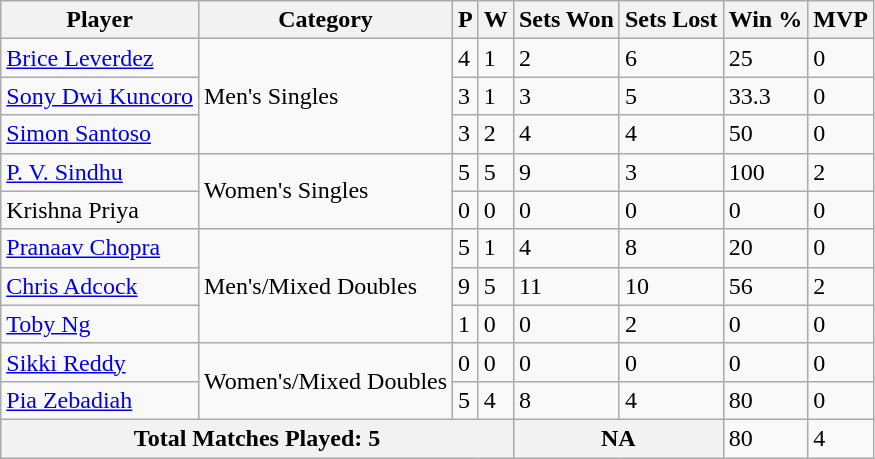<table class="wikitable">
<tr>
<th>Player</th>
<th>Category</th>
<th>P</th>
<th>W</th>
<th>Sets Won</th>
<th>Sets Lost</th>
<th>Win %</th>
<th>MVP</th>
</tr>
<tr>
<td> <a href='#'>Brice Leverdez</a></td>
<td rowspan="3">Men's Singles</td>
<td>4</td>
<td>1</td>
<td>2</td>
<td>6</td>
<td>25</td>
<td>0</td>
</tr>
<tr>
<td> <a href='#'>Sony Dwi Kuncoro</a></td>
<td>3</td>
<td>1</td>
<td>3</td>
<td>5</td>
<td>33.3</td>
<td>0</td>
</tr>
<tr>
<td> <a href='#'>Simon Santoso</a></td>
<td>3</td>
<td>2</td>
<td>4</td>
<td>4</td>
<td>50</td>
<td>0</td>
</tr>
<tr>
<td> <a href='#'>P. V. Sindhu</a></td>
<td rowspan="2">Women's Singles</td>
<td>5</td>
<td>5</td>
<td>9</td>
<td>3</td>
<td>100</td>
<td>2</td>
</tr>
<tr>
<td> Krishna Priya</td>
<td>0</td>
<td>0</td>
<td>0</td>
<td>0</td>
<td>0</td>
<td>0</td>
</tr>
<tr>
<td> <a href='#'>Pranaav Chopra</a></td>
<td rowspan="3">Men's/Mixed Doubles</td>
<td>5</td>
<td>1</td>
<td>4</td>
<td>8</td>
<td>20</td>
<td>0</td>
</tr>
<tr>
<td> <a href='#'>Chris Adcock</a></td>
<td>9</td>
<td>5</td>
<td>11</td>
<td>10</td>
<td>56</td>
<td>2</td>
</tr>
<tr>
<td> <a href='#'>Toby Ng</a></td>
<td>1</td>
<td>0</td>
<td>0</td>
<td>2</td>
<td>0</td>
<td>0</td>
</tr>
<tr>
<td> <a href='#'>Sikki Reddy</a></td>
<td rowspan="2">Women's/Mixed Doubles</td>
<td>0</td>
<td>0</td>
<td>0</td>
<td>0</td>
<td>0</td>
<td>0</td>
</tr>
<tr>
<td> <a href='#'>Pia Zebadiah</a></td>
<td>5</td>
<td>4</td>
<td>8</td>
<td>4</td>
<td>80</td>
<td>0</td>
</tr>
<tr>
<th colspan="4">Total Matches Played: 5</th>
<th colspan="2">NA</th>
<td>80</td>
<td>4</td>
</tr>
</table>
